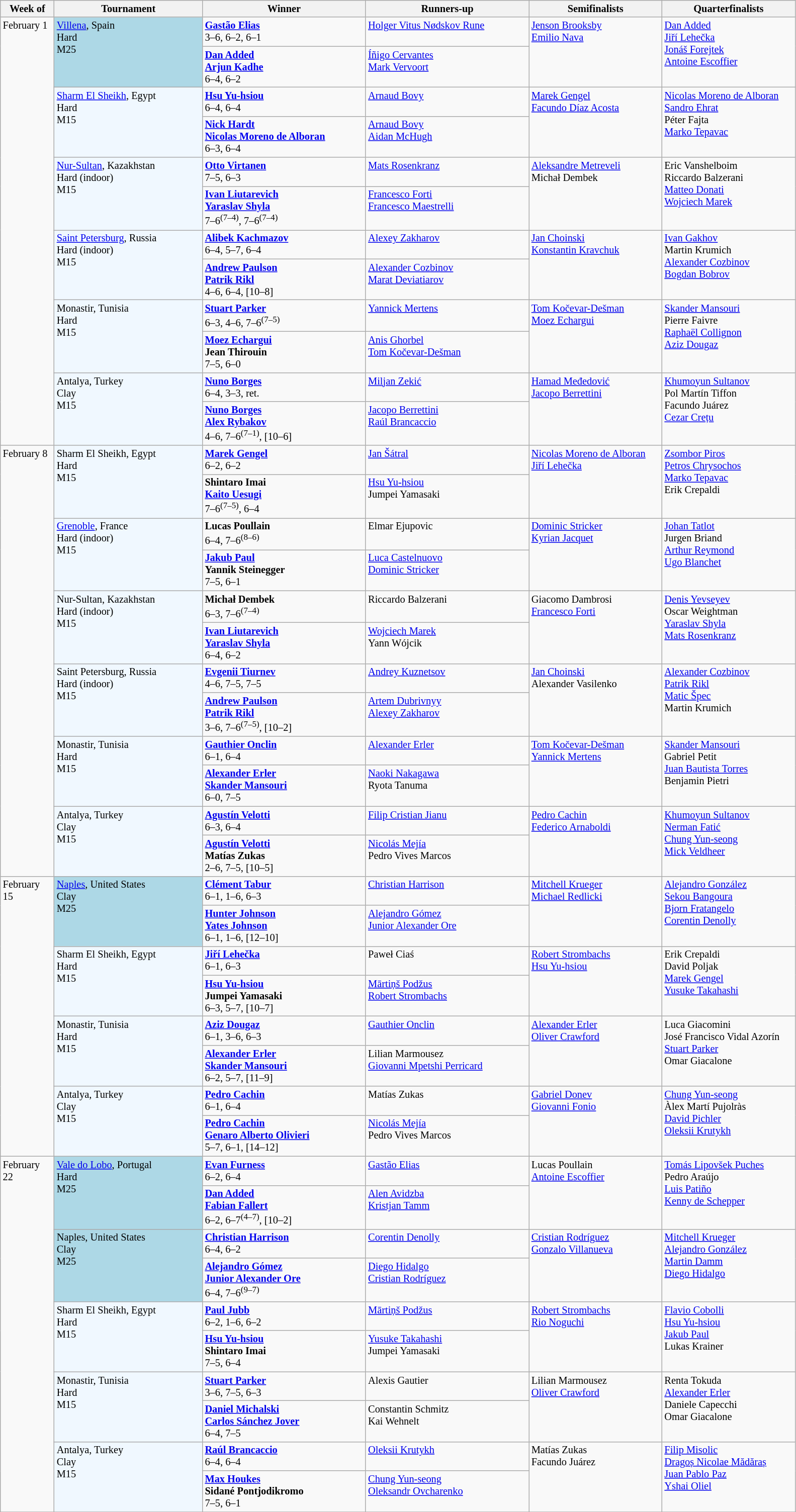<table class="wikitable" style="font-size:85%;">
<tr>
<th width="65">Week of</th>
<th style="width:190px;">Tournament</th>
<th style="width:210px;">Winner</th>
<th style="width:210px;">Runners-up</th>
<th style="width:170px;">Semifinalists</th>
<th style="width:170px;">Quarterfinalists</th>
</tr>
<tr style="vertical-align:top">
<td rowspan=12>February 1</td>
<td rowspan="2" style="background:lightblue;"><a href='#'>Villena</a>, Spain <br> Hard <br> M25 <br> </td>
<td><strong> <a href='#'>Gastão Elias</a></strong> <br> 3–6, 6–2, 6–1</td>
<td> <a href='#'>Holger Vitus Nødskov Rune</a></td>
<td rowspan=2> <a href='#'>Jenson Brooksby</a> <br>  <a href='#'>Emilio Nava</a></td>
<td rowspan=2> <a href='#'>Dan Added</a> <br>  <a href='#'>Jiří Lehečka</a> <br>  <a href='#'>Jonáš Forejtek</a> <br>  <a href='#'>Antoine Escoffier</a></td>
</tr>
<tr style="vertical-align:top">
<td><strong> <a href='#'>Dan Added</a> <br>  <a href='#'>Arjun Kadhe</a></strong> <br> 6–4, 6–2</td>
<td> <a href='#'>Íñigo Cervantes</a> <br>  <a href='#'>Mark Vervoort</a></td>
</tr>
<tr style="vertical-align:top">
<td rowspan="2" style="background:#f0f8ff;"><a href='#'>Sharm El Sheikh</a>, Egypt <br> Hard <br> M15 <br> </td>
<td><strong> <a href='#'>Hsu Yu-hsiou</a></strong> <br> 6–4, 6–4</td>
<td> <a href='#'>Arnaud Bovy</a></td>
<td rowspan=2> <a href='#'>Marek Gengel</a> <br>  <a href='#'>Facundo Díaz Acosta</a></td>
<td rowspan=2> <a href='#'>Nicolas Moreno de Alboran</a> <br>  <a href='#'>Sandro Ehrat</a> <br>  Péter Fajta <br>  <a href='#'>Marko Tepavac</a></td>
</tr>
<tr style="vertical-align:top">
<td><strong> <a href='#'>Nick Hardt</a> <br>  <a href='#'>Nicolas Moreno de Alboran</a></strong> <br> 6–3, 6–4</td>
<td> <a href='#'>Arnaud Bovy</a> <br>  <a href='#'>Aidan McHugh</a></td>
</tr>
<tr style="vertical-align:top">
<td rowspan="2" style="background:#f0f8ff;"><a href='#'>Nur-Sultan</a>, Kazakhstan <br> Hard (indoor) <br> M15 <br> </td>
<td><strong> <a href='#'>Otto Virtanen</a></strong> <br> 7–5, 6–3</td>
<td> <a href='#'>Mats Rosenkranz</a></td>
<td rowspan=2> <a href='#'>Aleksandre Metreveli</a> <br>  Michał Dembek</td>
<td rowspan=2> Eric Vanshelboim <br>  Riccardo Balzerani <br>  <a href='#'>Matteo Donati</a> <br>  <a href='#'>Wojciech Marek</a></td>
</tr>
<tr style="vertical-align:top">
<td><strong> <a href='#'>Ivan Liutarevich</a> <br>  <a href='#'>Yaraslav Shyla</a></strong> <br> 7–6<sup>(7–4)</sup>, 7–6<sup>(7–4)</sup></td>
<td> <a href='#'>Francesco Forti</a> <br>  <a href='#'>Francesco Maestrelli</a></td>
</tr>
<tr style="vertical-align:top">
<td rowspan="2" style="background:#f0f8ff;"><a href='#'>Saint Petersburg</a>, Russia <br> Hard (indoor) <br> M15 <br> </td>
<td><strong> <a href='#'>Alibek Kachmazov</a></strong> <br> 6–4, 5–7, 6–4</td>
<td> <a href='#'>Alexey Zakharov</a></td>
<td rowspan=2> <a href='#'>Jan Choinski</a> <br>  <a href='#'>Konstantin Kravchuk</a></td>
<td rowspan=2> <a href='#'>Ivan Gakhov</a> <br>  Martin Krumich <br>  <a href='#'>Alexander Cozbinov</a> <br>  <a href='#'>Bogdan Bobrov</a></td>
</tr>
<tr style="vertical-align:top">
<td><strong> <a href='#'>Andrew Paulson</a> <br>  <a href='#'>Patrik Rikl</a></strong> <br> 4–6, 6–4, [10–8]</td>
<td> <a href='#'>Alexander Cozbinov</a> <br>  <a href='#'>Marat Deviatiarov</a></td>
</tr>
<tr style="vertical-align:top">
<td rowspan="2" style="background:#f0f8ff;">Monastir, Tunisia <br> Hard <br> M15 <br> </td>
<td><strong> <a href='#'>Stuart Parker</a></strong> <br> 6–3, 4–6, 7–6<sup>(7–5)</sup></td>
<td> <a href='#'>Yannick Mertens</a></td>
<td rowspan=2> <a href='#'>Tom Kočevar-Dešman</a> <br>  <a href='#'>Moez Echargui</a></td>
<td rowspan=2> <a href='#'>Skander Mansouri</a> <br>  Pierre Faivre <br>  <a href='#'>Raphaël Collignon</a> <br>  <a href='#'>Aziz Dougaz</a></td>
</tr>
<tr style="vertical-align:top">
<td><strong> <a href='#'>Moez Echargui</a> <br>  Jean Thirouin</strong> <br> 7–5, 6–0</td>
<td> <a href='#'>Anis Ghorbel</a> <br>  <a href='#'>Tom Kočevar-Dešman</a></td>
</tr>
<tr style="vertical-align:top">
<td rowspan="2" style="background:#f0f8ff;">Antalya, Turkey <br> Clay <br> M15 <br> </td>
<td><strong> <a href='#'>Nuno Borges</a></strong> <br> 6–4, 3–3, ret.</td>
<td> <a href='#'>Miljan Zekić</a></td>
<td rowspan=2> <a href='#'>Hamad Međedović</a> <br>  <a href='#'>Jacopo Berrettini</a></td>
<td rowspan=2> <a href='#'>Khumoyun Sultanov</a> <br>  Pol Martín Tiffon <br>  Facundo Juárez <br>  <a href='#'>Cezar Crețu</a></td>
</tr>
<tr style="vertical-align:top">
<td><strong> <a href='#'>Nuno Borges</a> <br>  <a href='#'>Alex Rybakov</a></strong> <br> 4–6, 7–6<sup>(7–1)</sup>, [10–6]</td>
<td> <a href='#'>Jacopo Berrettini</a> <br>  <a href='#'>Raúl Brancaccio</a></td>
</tr>
<tr style="vertical-align:top">
<td rowspan=12>February 8</td>
<td rowspan="2" style="background:#f0f8ff;">Sharm El Sheikh, Egypt <br> Hard <br> M15 <br> </td>
<td><strong> <a href='#'>Marek Gengel</a></strong> <br> 6–2, 6–2</td>
<td> <a href='#'>Jan Šátral</a></td>
<td rowspan=2> <a href='#'>Nicolas Moreno de Alboran</a> <br>  <a href='#'>Jiří Lehečka</a></td>
<td rowspan=2> <a href='#'>Zsombor Piros</a> <br>  <a href='#'>Petros Chrysochos</a> <br>  <a href='#'>Marko Tepavac</a> <br>  Erik Crepaldi</td>
</tr>
<tr style="vertical-align:top">
<td><strong> Shintaro Imai <br>  <a href='#'>Kaito Uesugi</a></strong> <br> 7–6<sup>(7–5)</sup>, 6–4</td>
<td> <a href='#'>Hsu Yu-hsiou</a> <br>  Jumpei Yamasaki</td>
</tr>
<tr style="vertical-align:top">
<td rowspan="2" style="background:#f0f8ff;"><a href='#'>Grenoble</a>, France <br> Hard (indoor) <br> M15 <br> </td>
<td><strong> Lucas Poullain</strong> <br> 6–4, 7–6<sup>(8–6)</sup></td>
<td> Elmar Ejupovic</td>
<td rowspan=2> <a href='#'>Dominic Stricker</a> <br>  <a href='#'>Kyrian Jacquet</a></td>
<td rowspan=2> <a href='#'>Johan Tatlot</a> <br>  Jurgen Briand <br>  <a href='#'>Arthur Reymond</a> <br>  <a href='#'>Ugo Blanchet</a></td>
</tr>
<tr style="vertical-align:top">
<td><strong> <a href='#'>Jakub Paul</a> <br>  Yannik Steinegger</strong> <br> 7–5, 6–1</td>
<td> <a href='#'>Luca Castelnuovo</a> <br>  <a href='#'>Dominic Stricker</a></td>
</tr>
<tr style="vertical-align:top">
<td rowspan="2" style="background:#f0f8ff;">Nur-Sultan, Kazakhstan <br> Hard (indoor) <br> M15 <br> </td>
<td><strong> Michał Dembek</strong> <br> 6–3, 7–6<sup>(7–4)</sup></td>
<td> Riccardo Balzerani</td>
<td rowspan=2> Giacomo Dambrosi <br>  <a href='#'>Francesco Forti</a></td>
<td rowspan=2> <a href='#'>Denis Yevseyev</a> <br>  Oscar Weightman <br>  <a href='#'>Yaraslav Shyla</a> <br>  <a href='#'>Mats Rosenkranz</a></td>
</tr>
<tr style="vertical-align:top">
<td><strong> <a href='#'>Ivan Liutarevich</a> <br>  <a href='#'>Yaraslav Shyla</a></strong> <br> 6–4, 6–2</td>
<td> <a href='#'>Wojciech Marek</a> <br>  Yann Wójcik</td>
</tr>
<tr style="vertical-align:top">
<td rowspan="2" style="background:#f0f8ff;">Saint Petersburg, Russia <br> Hard (indoor) <br> M15 <br> </td>
<td><strong> <a href='#'>Evgenii Tiurnev</a></strong> <br> 4–6, 7–5, 7–5</td>
<td> <a href='#'>Andrey Kuznetsov</a></td>
<td rowspan=2> <a href='#'>Jan Choinski</a> <br>  Alexander Vasilenko</td>
<td rowspan=2> <a href='#'>Alexander Cozbinov</a> <br>  <a href='#'>Patrik Rikl</a> <br>  <a href='#'>Matic Špec</a> <br>  Martin Krumich</td>
</tr>
<tr style="vertical-align:top">
<td><strong> <a href='#'>Andrew Paulson</a> <br>  <a href='#'>Patrik Rikl</a></strong> <br> 3–6, 7–6<sup>(7–5)</sup>, [10–2]</td>
<td> <a href='#'>Artem Dubrivnyy</a> <br>  <a href='#'>Alexey Zakharov</a></td>
</tr>
<tr style="vertical-align:top">
<td rowspan="2" style="background:#f0f8ff;">Monastir, Tunisia <br> Hard <br> M15 <br> </td>
<td><strong> <a href='#'>Gauthier Onclin</a></strong> <br> 6–1, 6–4</td>
<td> <a href='#'>Alexander Erler</a></td>
<td rowspan=2> <a href='#'>Tom Kočevar-Dešman</a> <br>  <a href='#'>Yannick Mertens</a></td>
<td rowspan=2> <a href='#'>Skander Mansouri</a> <br>  Gabriel Petit <br>  <a href='#'>Juan Bautista Torres</a> <br>  Benjamin Pietri</td>
</tr>
<tr style="vertical-align:top">
<td><strong> <a href='#'>Alexander Erler</a> <br>  <a href='#'>Skander Mansouri</a></strong> <br> 6–0, 7–5</td>
<td> <a href='#'>Naoki Nakagawa</a> <br>  Ryota Tanuma</td>
</tr>
<tr style="vertical-align:top">
<td rowspan="2" style="background:#f0f8ff;">Antalya, Turkey <br> Clay <br> M15 <br> </td>
<td><strong> <a href='#'>Agustín Velotti</a></strong> <br> 6–3, 6–4</td>
<td> <a href='#'>Filip Cristian Jianu</a></td>
<td rowspan=2> <a href='#'>Pedro Cachin</a> <br>  <a href='#'>Federico Arnaboldi</a></td>
<td rowspan=2> <a href='#'>Khumoyun Sultanov</a> <br>  <a href='#'>Nerman Fatić</a> <br>  <a href='#'>Chung Yun-seong</a> <br>  <a href='#'>Mick Veldheer</a></td>
</tr>
<tr style="vertical-align:top">
<td><strong> <a href='#'>Agustín Velotti</a> <br>  Matías Zukas</strong> <br> 2–6, 7–5, [10–5]</td>
<td> <a href='#'>Nicolás Mejía</a> <br>  Pedro Vives Marcos</td>
</tr>
<tr style="vertical-align:top">
<td rowspan=8>February 15</td>
<td rowspan="2" style="background:lightblue;"><a href='#'>Naples</a>, United States <br> Clay <br> M25 <br> </td>
<td><strong> <a href='#'>Clément Tabur</a></strong> <br> 6–1, 1–6, 6–3</td>
<td> <a href='#'>Christian Harrison</a></td>
<td rowspan=2> <a href='#'>Mitchell Krueger</a> <br>  <a href='#'>Michael Redlicki</a></td>
<td rowspan=2> <a href='#'>Alejandro González</a> <br>  <a href='#'>Sekou Bangoura</a> <br>  <a href='#'>Bjorn Fratangelo</a> <br>  <a href='#'>Corentin Denolly</a></td>
</tr>
<tr style="vertical-align:top">
<td><strong> <a href='#'>Hunter Johnson</a> <br>  <a href='#'>Yates Johnson</a></strong> <br> 6–1, 1–6, [12–10]</td>
<td> <a href='#'>Alejandro Gómez</a> <br>  <a href='#'>Junior Alexander Ore</a></td>
</tr>
<tr style="vertical-align:top">
<td rowspan="2" style="background:#f0f8ff;">Sharm El Sheikh, Egypt <br> Hard <br> M15 <br> </td>
<td><strong> <a href='#'>Jiří Lehečka</a></strong> <br> 6–1, 6–3</td>
<td> Paweł Ciaś</td>
<td rowspan=2> <a href='#'>Robert Strombachs</a> <br>  <a href='#'>Hsu Yu-hsiou</a></td>
<td rowspan=2> Erik Crepaldi <br>  David Poljak <br>  <a href='#'>Marek Gengel</a> <br>  <a href='#'>Yusuke Takahashi</a></td>
</tr>
<tr style="vertical-align:top">
<td><strong> <a href='#'>Hsu Yu-hsiou</a> <br>  Jumpei Yamasaki</strong> <br> 6–3, 5–7, [10–7]</td>
<td> <a href='#'>Mārtiņš Podžus</a> <br>  <a href='#'>Robert Strombachs</a></td>
</tr>
<tr style="vertical-align:top">
<td rowspan="2" style="background:#f0f8ff;">Monastir, Tunisia <br> Hard <br> M15 <br> </td>
<td><strong> <a href='#'>Aziz Dougaz</a></strong> <br> 6–1, 3–6, 6–3</td>
<td> <a href='#'>Gauthier Onclin</a></td>
<td rowspan=2> <a href='#'>Alexander Erler</a> <br>  <a href='#'>Oliver Crawford</a></td>
<td rowspan=2> Luca Giacomini <br>  José Francisco Vidal Azorín <br>  <a href='#'>Stuart Parker</a> <br>  Omar Giacalone</td>
</tr>
<tr style="vertical-align:top">
<td><strong> <a href='#'>Alexander Erler</a> <br>  <a href='#'>Skander Mansouri</a></strong> <br> 6–2, 5–7, [11–9]</td>
<td> Lilian Marmousez <br>  <a href='#'>Giovanni Mpetshi Perricard</a></td>
</tr>
<tr style="vertical-align:top">
<td rowspan="2" style="background:#f0f8ff;">Antalya, Turkey <br> Clay <br> M15 <br> </td>
<td><strong> <a href='#'>Pedro Cachin</a></strong> <br> 6–1, 6–4</td>
<td> Matías Zukas</td>
<td rowspan=2> <a href='#'>Gabriel Donev</a> <br>  <a href='#'>Giovanni Fonio</a></td>
<td rowspan=2> <a href='#'>Chung Yun-seong</a> <br>  Àlex Martí Pujolràs <br>  <a href='#'>David Pichler</a> <br>  <a href='#'>Oleksii Krutykh</a></td>
</tr>
<tr style="vertical-align:top">
<td><strong> <a href='#'>Pedro Cachin</a> <br>  <a href='#'>Genaro Alberto Olivieri</a></strong> <br> 5–7, 6–1, [14–12]</td>
<td> <a href='#'>Nicolás Mejía</a> <br>  Pedro Vives Marcos</td>
</tr>
<tr style="vertical-align:top">
<td rowspan=10>February 22</td>
<td rowspan="2" style="background:lightblue;"><a href='#'>Vale do Lobo</a>, Portugal <br> Hard <br> M25 <br> </td>
<td><strong> <a href='#'>Evan Furness</a></strong> <br> 6–2, 6–4</td>
<td> <a href='#'>Gastão Elias</a></td>
<td rowspan=2> Lucas Poullain <br>  <a href='#'>Antoine Escoffier</a></td>
<td rowspan=2> <a href='#'>Tomás Lipovšek Puches</a> <br>  Pedro Araújo <br>  <a href='#'>Luis Patiño</a> <br>  <a href='#'>Kenny de Schepper</a></td>
</tr>
<tr style="vertical-align:top">
<td><strong> <a href='#'>Dan Added</a> <br>  <a href='#'>Fabian Fallert</a></strong> <br> 6–2, 6–7<sup>(4–7)</sup>, [10–2]</td>
<td> <a href='#'>Alen Avidzba</a> <br>  <a href='#'>Kristjan Tamm</a></td>
</tr>
<tr style="vertical-align:top">
<td rowspan="2" style="background:lightblue;">Naples, United States <br> Clay <br> M25 <br> </td>
<td><strong> <a href='#'>Christian Harrison</a></strong> <br> 6–4, 6–2</td>
<td> <a href='#'>Corentin Denolly</a></td>
<td rowspan=2> <a href='#'>Cristian Rodríguez</a> <br>  <a href='#'>Gonzalo Villanueva</a></td>
<td rowspan=2> <a href='#'>Mitchell Krueger</a> <br>  <a href='#'>Alejandro González</a> <br>  <a href='#'>Martin Damm</a> <br>  <a href='#'>Diego Hidalgo</a></td>
</tr>
<tr style="vertical-align:top">
<td><strong> <a href='#'>Alejandro Gómez</a> <br>  <a href='#'>Junior Alexander Ore</a></strong> <br> 6–4, 7–6<sup>(9–7)</sup></td>
<td> <a href='#'>Diego Hidalgo</a> <br>  <a href='#'>Cristian Rodríguez</a></td>
</tr>
<tr style="vertical-align:top">
<td rowspan="2" style="background:#f0f8ff;">Sharm El Sheikh, Egypt <br> Hard <br> M15 <br> </td>
<td><strong> <a href='#'>Paul Jubb</a></strong> <br> 6–2, 1–6, 6–2</td>
<td> <a href='#'>Mārtiņš Podžus</a></td>
<td rowspan=2> <a href='#'>Robert Strombachs</a> <br>  <a href='#'>Rio Noguchi</a></td>
<td rowspan=2> <a href='#'>Flavio Cobolli</a> <br>  <a href='#'>Hsu Yu-hsiou</a> <br>  <a href='#'>Jakub Paul</a> <br>  Lukas Krainer</td>
</tr>
<tr style="vertical-align:top">
<td><strong> <a href='#'>Hsu Yu-hsiou</a> <br>  Shintaro Imai</strong> <br> 7–5, 6–4</td>
<td> <a href='#'>Yusuke Takahashi</a> <br>  Jumpei Yamasaki</td>
</tr>
<tr style="vertical-align:top">
<td rowspan="2" style="background:#f0f8ff;">Monastir, Tunisia <br> Hard <br> M15 <br> </td>
<td><strong> <a href='#'>Stuart Parker</a></strong> <br> 3–6, 7–5, 6–3</td>
<td> Alexis Gautier</td>
<td rowspan=2> Lilian Marmousez <br>  <a href='#'>Oliver Crawford</a></td>
<td rowspan=2> Renta Tokuda <br>  <a href='#'>Alexander Erler</a> <br>  Daniele Capecchi <br>  Omar Giacalone</td>
</tr>
<tr style="vertical-align:top">
<td><strong> <a href='#'>Daniel Michalski</a> <br>  <a href='#'>Carlos Sánchez Jover</a></strong> <br> 6–4, 7–5</td>
<td> Constantin Schmitz <br>  Kai Wehnelt</td>
</tr>
<tr style="vertical-align:top">
<td rowspan="2" style="background:#f0f8ff;">Antalya, Turkey <br> Clay <br> M15 <br> </td>
<td><strong> <a href='#'>Raúl Brancaccio</a></strong> <br> 6–4, 6–4</td>
<td> <a href='#'>Oleksii Krutykh</a></td>
<td rowspan=2> Matías Zukas <br>  Facundo Juárez</td>
<td rowspan=2> <a href='#'>Filip Misolic</a> <br>  <a href='#'>Dragoș Nicolae Mădăraș</a> <br>  <a href='#'>Juan Pablo Paz</a> <br>  <a href='#'>Yshai Oliel</a></td>
</tr>
<tr style="vertical-align:top">
<td><strong> <a href='#'>Max Houkes</a> <br>  Sidané Pontjodikromo</strong> <br> 7–5, 6–1</td>
<td> <a href='#'>Chung Yun-seong</a> <br>  <a href='#'>Oleksandr Ovcharenko</a></td>
</tr>
<tr style="vertical-align:top">
</tr>
</table>
